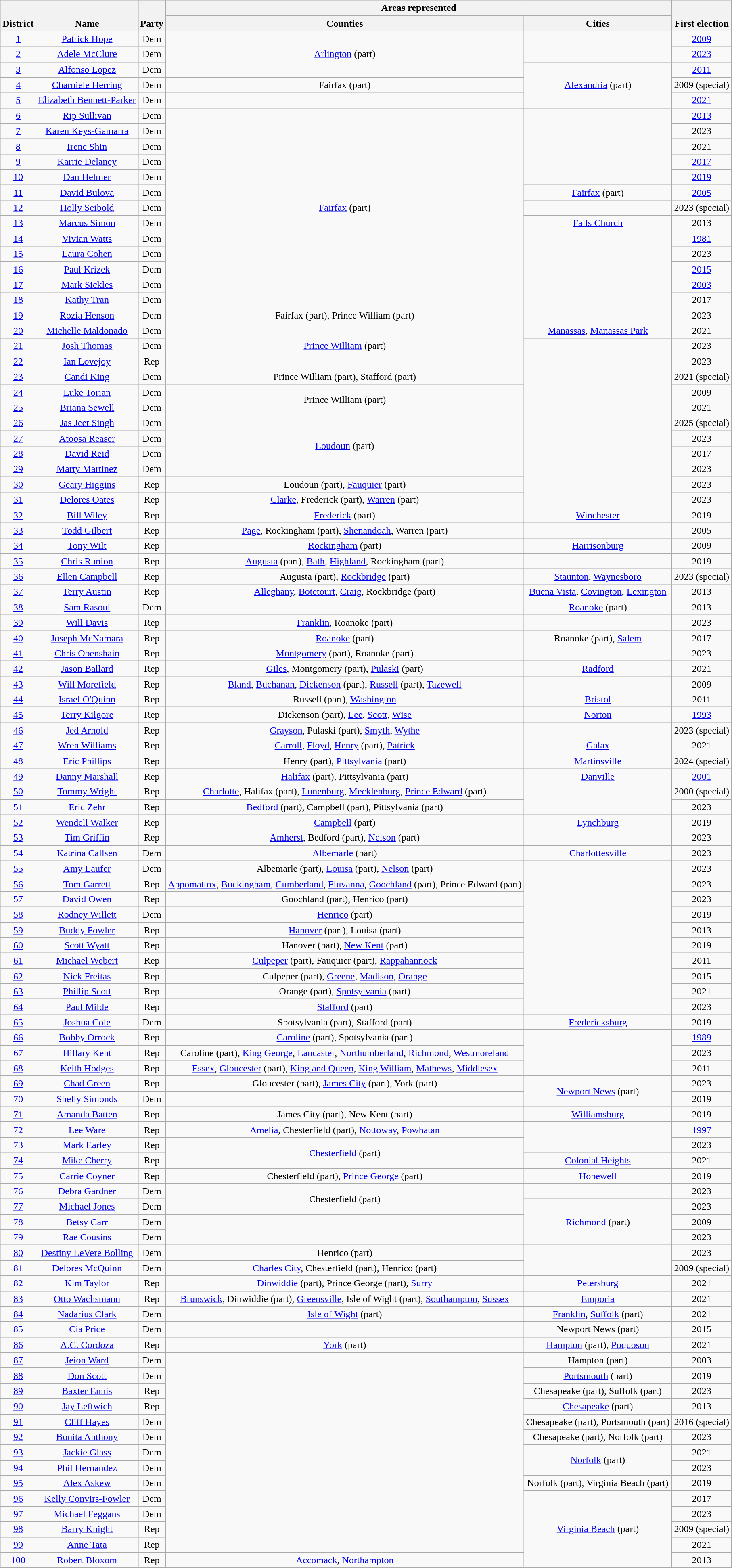<table class="wikitable sortable" style="text-align:center">
<tr>
<th rowspan=2 style="vertical-align:bottom;">District</th>
<th rowspan=2 style="vertical-align:bottom;">Name</th>
<th rowspan=2 style="vertical-align:bottom;">Party</th>
<th colspan=2 style="vertical-align:bottom;">Areas represented</th>
<th rowspan=2 style="vertical-align:bottom;">First election</th>
</tr>
<tr>
<th style="vertical-align:bottom;">Counties </th>
<th style="vertical-align:bottom;">Cities</th>
</tr>
<tr>
<td><a href='#'>1</a></td>
<td><a href='#'>Patrick Hope</a></td>
<td rowspan=1 >Dem</td>
<td rowspan="3"><a href='#'>Arlington</a> (part)</td>
<td rowspan="2"></td>
<td><a href='#'>2009</a></td>
</tr>
<tr>
<td><a href='#'>2</a></td>
<td><a href='#'>Adele McClure</a></td>
<td rowspan=1 >Dem</td>
<td><a href='#'>2023</a></td>
</tr>
<tr>
<td><a href='#'>3</a></td>
<td><a href='#'>Alfonso Lopez</a></td>
<td rowspan=1 >Dem</td>
<td rowspan="3"><a href='#'>Alexandria</a> (part)</td>
<td><a href='#'>2011</a></td>
</tr>
<tr>
<td><a href='#'>4</a></td>
<td><a href='#'>Charniele Herring</a></td>
<td rowspan=1 >Dem</td>
<td>Fairfax (part)</td>
<td>2009 (special)</td>
</tr>
<tr>
<td><a href='#'>5</a></td>
<td><a href='#'>Elizabeth Bennett-Parker</a></td>
<td rowspan=1 >Dem</td>
<td></td>
<td><a href='#'>2021</a></td>
</tr>
<tr>
<td><a href='#'>6</a></td>
<td><a href='#'>Rip Sullivan</a></td>
<td rowspan=1 >Dem</td>
<td rowspan="13"><a href='#'>Fairfax</a> (part)</td>
<td rowspan="5"></td>
<td><a href='#'>2013</a></td>
</tr>
<tr>
<td><a href='#'>7</a></td>
<td><a href='#'>Karen Keys-Gamarra</a></td>
<td rowspan=1 >Dem</td>
<td>2023</td>
</tr>
<tr>
<td><a href='#'>8</a></td>
<td><a href='#'>Irene Shin</a></td>
<td rowspan=1 >Dem</td>
<td>2021</td>
</tr>
<tr>
<td><a href='#'>9</a></td>
<td><a href='#'>Karrie Delaney</a></td>
<td rowspan=1 >Dem</td>
<td><a href='#'>2017</a></td>
</tr>
<tr>
<td><a href='#'>10</a></td>
<td><a href='#'>Dan Helmer</a></td>
<td rowspan=1 >Dem</td>
<td><a href='#'>2019</a></td>
</tr>
<tr>
<td><a href='#'>11</a></td>
<td><a href='#'>David Bulova</a></td>
<td rowspan=1 >Dem</td>
<td><a href='#'>Fairfax</a> (part)</td>
<td><a href='#'>2005</a></td>
</tr>
<tr>
<td><a href='#'>12</a></td>
<td><a href='#'>Holly Seibold</a></td>
<td rowspan=1 >Dem</td>
<td></td>
<td>2023 (special)</td>
</tr>
<tr>
<td><a href='#'>13</a></td>
<td><a href='#'>Marcus Simon</a></td>
<td rowspan=1 >Dem</td>
<td><a href='#'>Falls Church</a></td>
<td>2013</td>
</tr>
<tr>
<td><a href='#'>14</a></td>
<td><a href='#'>Vivian Watts</a></td>
<td rowspan=1 >Dem</td>
<td rowspan="6"></td>
<td><a href='#'>1981</a></td>
</tr>
<tr>
<td><a href='#'>15</a></td>
<td><a href='#'>Laura Cohen</a></td>
<td rowspan=1 >Dem</td>
<td>2023</td>
</tr>
<tr>
<td><a href='#'>16</a></td>
<td><a href='#'>Paul Krizek</a></td>
<td rowspan=1 >Dem</td>
<td><a href='#'>2015</a></td>
</tr>
<tr>
<td><a href='#'>17</a></td>
<td><a href='#'>Mark Sickles</a></td>
<td rowspan=1 >Dem</td>
<td><a href='#'>2003</a></td>
</tr>
<tr>
<td><a href='#'>18</a></td>
<td><a href='#'>Kathy Tran</a></td>
<td rowspan=1 >Dem</td>
<td>2017</td>
</tr>
<tr>
<td><a href='#'>19</a></td>
<td><a href='#'>Rozia Henson</a></td>
<td rowspan=1 >Dem</td>
<td>Fairfax (part), Prince William (part)</td>
<td>2023</td>
</tr>
<tr>
<td><a href='#'>20</a></td>
<td><a href='#'>Michelle Maldonado</a></td>
<td rowspan=1 >Dem</td>
<td rowspan="3"><a href='#'>Prince William</a> (part)</td>
<td><a href='#'>Manassas</a>, <a href='#'>Manassas Park</a></td>
<td>2021</td>
</tr>
<tr>
<td><a href='#'>21</a></td>
<td><a href='#'>Josh Thomas</a></td>
<td rowspan=1 >Dem</td>
<td rowspan="11"></td>
<td>2023</td>
</tr>
<tr>
<td><a href='#'>22</a></td>
<td><a href='#'>Ian Lovejoy</a></td>
<td rowspan=1 >Rep</td>
<td>2023</td>
</tr>
<tr>
<td><a href='#'>23</a></td>
<td><a href='#'>Candi King</a></td>
<td rowspan=1 >Dem</td>
<td>Prince William (part), Stafford (part)</td>
<td>2021 (special)</td>
</tr>
<tr>
<td><a href='#'>24</a></td>
<td><a href='#'>Luke Torian</a></td>
<td rowspan=1 >Dem</td>
<td rowspan="2">Prince William (part)</td>
<td>2009</td>
</tr>
<tr>
<td><a href='#'>25</a></td>
<td><a href='#'>Briana Sewell</a></td>
<td rowspan=1 >Dem</td>
<td>2021</td>
</tr>
<tr>
<td><a href='#'>26</a></td>
<td><a href='#'>Jas Jeet Singh</a></td>
<td rowspan=1 >Dem</td>
<td rowspan="4"><a href='#'>Loudoun</a> (part)</td>
<td>2025 (special)</td>
</tr>
<tr>
<td><a href='#'>27</a></td>
<td><a href='#'>Atoosa Reaser</a></td>
<td rowspan=1 >Dem</td>
<td>2023</td>
</tr>
<tr>
<td><a href='#'>28</a></td>
<td><a href='#'>David Reid</a></td>
<td rowspan=1 >Dem</td>
<td>2017</td>
</tr>
<tr>
<td><a href='#'>29</a></td>
<td><a href='#'>Marty Martinez</a></td>
<td rowspan=1 >Dem</td>
<td>2023</td>
</tr>
<tr>
<td><a href='#'>30</a></td>
<td><a href='#'>Geary Higgins</a></td>
<td rowspan=1 >Rep</td>
<td>Loudoun (part), <a href='#'>Fauquier</a> (part)</td>
<td>2023</td>
</tr>
<tr>
<td><a href='#'>31</a></td>
<td><a href='#'>Delores Oates</a></td>
<td rowspan=1 >Rep</td>
<td><a href='#'>Clarke</a>, Frederick (part), <a href='#'>Warren</a> (part)</td>
<td>2023</td>
</tr>
<tr>
<td><a href='#'>32</a></td>
<td><a href='#'>Bill Wiley</a></td>
<td rowspan=1 >Rep</td>
<td><a href='#'>Frederick</a> (part)</td>
<td><a href='#'>Winchester</a></td>
<td>2019</td>
</tr>
<tr>
<td><a href='#'>33</a></td>
<td><a href='#'>Todd Gilbert</a></td>
<td rowspan=1 >Rep</td>
<td><a href='#'>Page</a>, Rockingham (part), <a href='#'>Shenandoah</a>, Warren (part)</td>
<td></td>
<td>2005</td>
</tr>
<tr>
<td><a href='#'>34</a></td>
<td><a href='#'>Tony Wilt</a></td>
<td rowspan=1 >Rep</td>
<td><a href='#'>Rockingham</a> (part)</td>
<td><a href='#'>Harrisonburg</a></td>
<td>2009</td>
</tr>
<tr>
<td><a href='#'>35</a></td>
<td><a href='#'>Chris Runion</a></td>
<td rowspan=1 >Rep</td>
<td><a href='#'>Augusta</a> (part), <a href='#'>Bath</a>, <a href='#'>Highland</a>, Rockingham (part)</td>
<td></td>
<td>2019</td>
</tr>
<tr>
<td><a href='#'>36</a></td>
<td><a href='#'>Ellen Campbell</a></td>
<td rowspan=1 >Rep</td>
<td>Augusta (part), <a href='#'>Rockbridge</a> (part)</td>
<td><a href='#'>Staunton</a>, <a href='#'>Waynesboro</a></td>
<td>2023 (special)</td>
</tr>
<tr>
<td><a href='#'>37</a></td>
<td><a href='#'>Terry Austin</a></td>
<td rowspan=1 >Rep</td>
<td><a href='#'>Alleghany</a>, <a href='#'>Botetourt</a>, <a href='#'>Craig</a>, Rockbridge (part)</td>
<td><a href='#'>Buena Vista</a>, <a href='#'>Covington</a>, <a href='#'>Lexington</a></td>
<td>2013</td>
</tr>
<tr>
<td><a href='#'>38</a></td>
<td><a href='#'>Sam Rasoul</a></td>
<td rowspan=1 >Dem</td>
<td></td>
<td><a href='#'>Roanoke</a> (part)</td>
<td>2013</td>
</tr>
<tr>
<td><a href='#'>39</a></td>
<td><a href='#'>Will Davis</a></td>
<td rowspan=1 >Rep</td>
<td><a href='#'>Franklin</a>, Roanoke (part)</td>
<td></td>
<td>2023</td>
</tr>
<tr>
<td><a href='#'>40</a></td>
<td><a href='#'>Joseph McNamara</a></td>
<td rowspan=1 >Rep</td>
<td><a href='#'>Roanoke</a> (part)</td>
<td>Roanoke (part), <a href='#'>Salem</a></td>
<td>2017</td>
</tr>
<tr>
<td><a href='#'>41</a></td>
<td><a href='#'>Chris Obenshain</a></td>
<td rowspan=1 >Rep</td>
<td><a href='#'>Montgomery</a> (part), Roanoke (part)</td>
<td></td>
<td>2023</td>
</tr>
<tr>
<td><a href='#'>42</a></td>
<td><a href='#'>Jason Ballard</a></td>
<td rowspan=1 >Rep</td>
<td><a href='#'>Giles</a>, Montgomery (part), <a href='#'>Pulaski</a> (part)</td>
<td><a href='#'>Radford</a></td>
<td>2021</td>
</tr>
<tr>
<td><a href='#'>43</a></td>
<td><a href='#'>Will Morefield</a></td>
<td rowspan=1 >Rep</td>
<td><a href='#'>Bland</a>, <a href='#'>Buchanan</a>, <a href='#'>Dickenson</a> (part), <a href='#'>Russell</a> (part), <a href='#'>Tazewell</a></td>
<td></td>
<td>2009</td>
</tr>
<tr>
<td><a href='#'>44</a></td>
<td><a href='#'>Israel O'Quinn</a></td>
<td rowspan=1 >Rep</td>
<td>Russell (part), <a href='#'>Washington</a></td>
<td><a href='#'>Bristol</a></td>
<td>2011</td>
</tr>
<tr>
<td><a href='#'>45</a></td>
<td><a href='#'>Terry Kilgore</a></td>
<td rowspan=1 >Rep</td>
<td>Dickenson (part), <a href='#'>Lee</a>, <a href='#'>Scott</a>, <a href='#'>Wise</a></td>
<td><a href='#'>Norton</a></td>
<td><a href='#'>1993</a></td>
</tr>
<tr>
<td><a href='#'>46</a></td>
<td><a href='#'>Jed Arnold</a></td>
<td rowspan=1 >Rep</td>
<td><a href='#'>Grayson</a>, Pulaski (part), <a href='#'>Smyth</a>, <a href='#'>Wythe</a></td>
<td></td>
<td>2023 (special)</td>
</tr>
<tr>
<td><a href='#'>47</a></td>
<td><a href='#'>Wren Williams</a></td>
<td rowspan=1 >Rep</td>
<td><a href='#'>Carroll</a>, <a href='#'>Floyd</a>, <a href='#'>Henry</a> (part), <a href='#'>Patrick</a></td>
<td><a href='#'>Galax</a></td>
<td>2021</td>
</tr>
<tr>
<td><a href='#'>48</a></td>
<td><a href='#'>Eric Phillips</a></td>
<td rowspan=1 >Rep</td>
<td>Henry (part), <a href='#'>Pittsylvania</a> (part)</td>
<td><a href='#'>Martinsville</a></td>
<td>2024 (special)</td>
</tr>
<tr>
<td><a href='#'>49</a></td>
<td><a href='#'>Danny Marshall</a></td>
<td rowspan=1 >Rep</td>
<td><a href='#'>Halifax</a> (part), Pittsylvania (part)</td>
<td><a href='#'>Danville</a></td>
<td><a href='#'>2001</a></td>
</tr>
<tr>
<td><a href='#'>50</a></td>
<td><a href='#'>Tommy Wright</a></td>
<td rowspan=1 >Rep</td>
<td><a href='#'>Charlotte</a>, Halifax (part), <a href='#'>Lunenburg</a>, <a href='#'>Mecklenburg</a>, <a href='#'>Prince Edward</a> (part)</td>
<td rowspan="2"></td>
<td>2000 (special)</td>
</tr>
<tr>
<td><a href='#'>51</a></td>
<td><a href='#'>Eric Zehr</a></td>
<td rowspan=1 >Rep</td>
<td><a href='#'>Bedford</a> (part), Campbell (part), Pittsylvania (part)</td>
<td>2023</td>
</tr>
<tr>
<td><a href='#'>52</a></td>
<td><a href='#'>Wendell Walker</a></td>
<td rowspan=1 >Rep</td>
<td><a href='#'>Campbell</a> (part)</td>
<td><a href='#'>Lynchburg</a></td>
<td>2019</td>
</tr>
<tr>
<td><a href='#'>53</a></td>
<td><a href='#'>Tim Griffin</a></td>
<td rowspan=1 >Rep</td>
<td><a href='#'>Amherst</a>, Bedford (part), <a href='#'>Nelson</a> (part)</td>
<td></td>
<td>2023</td>
</tr>
<tr>
<td><a href='#'>54</a></td>
<td><a href='#'>Katrina Callsen</a></td>
<td rowspan=1 >Dem</td>
<td><a href='#'>Albemarle</a> (part)</td>
<td><a href='#'>Charlottesville</a></td>
<td>2023</td>
</tr>
<tr>
<td><a href='#'>55</a></td>
<td><a href='#'>Amy Laufer</a></td>
<td rowspan=1 >Dem</td>
<td>Albemarle (part), <a href='#'>Louisa</a> (part), <a href='#'>Nelson</a> (part)</td>
<td rowspan="10"></td>
<td>2023</td>
</tr>
<tr>
<td><a href='#'>56</a></td>
<td><a href='#'>Tom Garrett</a></td>
<td rowspan=1 >Rep</td>
<td><a href='#'>Appomattox</a>, <a href='#'>Buckingham</a>, <a href='#'>Cumberland</a>, <a href='#'>Fluvanna</a>, <a href='#'>Goochland</a> (part), Prince Edward (part)</td>
<td>2023</td>
</tr>
<tr>
<td><a href='#'>57</a></td>
<td><a href='#'>David Owen</a></td>
<td rowspan=1 >Rep</td>
<td>Goochland (part), Henrico (part)</td>
<td>2023</td>
</tr>
<tr>
<td><a href='#'>58</a></td>
<td><a href='#'>Rodney Willett</a></td>
<td rowspan=1 >Dem</td>
<td><a href='#'>Henrico</a> (part)</td>
<td>2019</td>
</tr>
<tr>
<td><a href='#'>59</a></td>
<td><a href='#'>Buddy Fowler</a></td>
<td rowspan=1 >Rep</td>
<td><a href='#'>Hanover</a> (part), Louisa (part)</td>
<td>2013</td>
</tr>
<tr>
<td><a href='#'>60</a></td>
<td><a href='#'>Scott Wyatt</a></td>
<td rowspan=1 >Rep</td>
<td>Hanover (part), <a href='#'>New Kent</a> (part)</td>
<td>2019</td>
</tr>
<tr>
<td><a href='#'>61</a></td>
<td><a href='#'>Michael Webert</a></td>
<td rowspan=1 >Rep</td>
<td><a href='#'>Culpeper</a> (part), Fauquier (part), <a href='#'>Rappahannock</a></td>
<td>2011</td>
</tr>
<tr>
<td><a href='#'>62</a></td>
<td><a href='#'>Nick Freitas</a></td>
<td rowspan=1 >Rep</td>
<td>Culpeper (part), <a href='#'>Greene</a>, <a href='#'>Madison</a>, <a href='#'>Orange</a></td>
<td>2015</td>
</tr>
<tr>
<td><a href='#'>63</a></td>
<td><a href='#'>Phillip Scott</a></td>
<td rowspan=1 >Rep</td>
<td>Orange (part), <a href='#'>Spotsylvania</a> (part)</td>
<td>2021</td>
</tr>
<tr>
<td><a href='#'>64</a></td>
<td><a href='#'>Paul Milde</a></td>
<td rowspan=1 >Rep</td>
<td><a href='#'>Stafford</a> (part)</td>
<td>2023</td>
</tr>
<tr>
<td><a href='#'>65</a></td>
<td><a href='#'>Joshua Cole</a></td>
<td rowspan=1 >Dem</td>
<td>Spotsylvania (part), Stafford (part)</td>
<td><a href='#'>Fredericksburg</a></td>
<td>2019</td>
</tr>
<tr>
<td><a href='#'>66</a></td>
<td><a href='#'>Bobby Orrock</a></td>
<td rowspan=1 >Rep</td>
<td><a href='#'>Caroline</a> (part), Spotsylvania (part)</td>
<td rowspan="3"></td>
<td><a href='#'>1989</a></td>
</tr>
<tr>
<td><a href='#'>67</a></td>
<td><a href='#'>Hillary Kent</a></td>
<td rowspan=1 >Rep</td>
<td>Caroline (part), <a href='#'>King George</a>, <a href='#'>Lancaster</a>, <a href='#'>Northumberland</a>, <a href='#'>Richmond</a>, <a href='#'>Westmoreland</a></td>
<td>2023</td>
</tr>
<tr>
<td><a href='#'>68</a></td>
<td><a href='#'>Keith Hodges</a></td>
<td rowspan=1 >Rep</td>
<td><a href='#'>Essex</a>, <a href='#'>Gloucester</a> (part), <a href='#'>King and Queen</a>, <a href='#'>King William</a>, <a href='#'>Mathews</a>, <a href='#'>Middlesex</a></td>
<td>2011</td>
</tr>
<tr>
<td><a href='#'>69</a></td>
<td><a href='#'>Chad Green</a></td>
<td rowspan=1 >Rep</td>
<td>Gloucester (part), <a href='#'>James City</a> (part), York (part)</td>
<td rowspan="2"><a href='#'>Newport News</a> (part)</td>
<td>2023</td>
</tr>
<tr>
<td><a href='#'>70</a></td>
<td><a href='#'>Shelly Simonds</a></td>
<td rowspan=1 >Dem</td>
<td></td>
<td>2019</td>
</tr>
<tr>
<td><a href='#'>71</a></td>
<td><a href='#'>Amanda Batten</a></td>
<td rowspan=1 >Rep</td>
<td>James City (part), New Kent (part)</td>
<td><a href='#'>Williamsburg</a></td>
<td>2019</td>
</tr>
<tr>
<td><a href='#'>72</a></td>
<td><a href='#'>Lee Ware</a></td>
<td rowspan=1 >Rep</td>
<td><a href='#'>Amelia</a>, Chesterfield (part), <a href='#'>Nottoway</a>, <a href='#'>Powhatan</a></td>
<td rowspan="2"></td>
<td><a href='#'>1997</a></td>
</tr>
<tr>
<td><a href='#'>73</a></td>
<td><a href='#'>Mark Earley</a></td>
<td rowspan=1 >Rep</td>
<td rowspan="2"><a href='#'>Chesterfield</a> (part)</td>
<td>2023</td>
</tr>
<tr>
<td><a href='#'>74</a></td>
<td><a href='#'>Mike Cherry</a></td>
<td rowspan=1 >Rep</td>
<td><a href='#'>Colonial Heights</a></td>
<td>2021</td>
</tr>
<tr>
<td><a href='#'>75</a></td>
<td><a href='#'>Carrie Coyner</a></td>
<td rowspan=1 >Rep</td>
<td>Chesterfield (part), <a href='#'>Prince George</a> (part)</td>
<td><a href='#'>Hopewell</a></td>
<td>2019</td>
</tr>
<tr>
<td><a href='#'>76</a></td>
<td><a href='#'>Debra Gardner</a></td>
<td rowspan=1 >Dem</td>
<td rowspan="2">Chesterfield (part)</td>
<td></td>
<td>2023</td>
</tr>
<tr>
<td><a href='#'>77</a></td>
<td><a href='#'>Michael Jones</a></td>
<td rowspan=1 >Dem</td>
<td rowspan="3"><a href='#'>Richmond</a> (part)</td>
<td>2023</td>
</tr>
<tr>
<td><a href='#'>78</a></td>
<td><a href='#'>Betsy Carr</a></td>
<td rowspan=1 >Dem</td>
<td rowspan="2"></td>
<td>2009</td>
</tr>
<tr>
<td><a href='#'>79</a></td>
<td><a href='#'>Rae Cousins</a></td>
<td rowspan=1 >Dem</td>
<td>2023</td>
</tr>
<tr>
<td><a href='#'>80</a></td>
<td><a href='#'>Destiny LeVere Bolling</a></td>
<td rowspan=1 >Dem</td>
<td>Henrico (part)</td>
<td rowspan="2"></td>
<td>2023</td>
</tr>
<tr>
<td><a href='#'>81</a></td>
<td><a href='#'>Delores McQuinn</a></td>
<td rowspan=1 >Dem</td>
<td><a href='#'>Charles City</a>, Chesterfield (part), Henrico (part)</td>
<td>2009 (special)</td>
</tr>
<tr>
<td><a href='#'>82</a></td>
<td><a href='#'>Kim Taylor</a></td>
<td rowspan=1 >Rep</td>
<td><a href='#'>Dinwiddie</a> (part), Prince George (part), <a href='#'>Surry</a></td>
<td><a href='#'>Petersburg</a></td>
<td>2021</td>
</tr>
<tr>
<td><a href='#'>83</a></td>
<td><a href='#'>Otto Wachsmann</a></td>
<td rowspan=1 >Rep</td>
<td><a href='#'>Brunswick</a>, Dinwiddie (part), <a href='#'>Greensville</a>, Isle of Wight (part), <a href='#'>Southampton</a>, <a href='#'>Sussex</a></td>
<td><a href='#'>Emporia</a></td>
<td>2021</td>
</tr>
<tr>
<td><a href='#'>84</a></td>
<td><a href='#'>Nadarius Clark</a></td>
<td rowspan=1 >Dem</td>
<td><a href='#'>Isle of Wight</a> (part)</td>
<td><a href='#'>Franklin</a>, <a href='#'>Suffolk</a> (part)</td>
<td>2021</td>
</tr>
<tr>
<td><a href='#'>85</a></td>
<td><a href='#'>Cia Price</a></td>
<td rowspan=1 >Dem</td>
<td></td>
<td>Newport News (part)</td>
<td>2015</td>
</tr>
<tr>
<td><a href='#'>86</a></td>
<td><a href='#'>A.C. Cordoza</a></td>
<td rowspan=1 >Rep</td>
<td><a href='#'>York</a> (part)</td>
<td><a href='#'>Hampton</a> (part), <a href='#'>Poquoson</a></td>
<td>2021</td>
</tr>
<tr>
<td><a href='#'>87</a></td>
<td><a href='#'>Jeion Ward</a></td>
<td rowspan=1 >Dem</td>
<td rowspan="13"></td>
<td>Hampton (part)</td>
<td>2003</td>
</tr>
<tr>
<td><a href='#'>88</a></td>
<td><a href='#'>Don Scott</a></td>
<td rowspan=1 >Dem</td>
<td><a href='#'>Portsmouth</a> (part)</td>
<td>2019</td>
</tr>
<tr>
<td><a href='#'>89</a></td>
<td><a href='#'>Baxter Ennis</a></td>
<td rowspan=1 >Rep</td>
<td>Chesapeake (part), Suffolk (part)</td>
<td>2023</td>
</tr>
<tr>
<td><a href='#'>90</a></td>
<td><a href='#'>Jay Leftwich</a></td>
<td rowspan=1 >Rep</td>
<td><a href='#'>Chesapeake</a> (part)</td>
<td>2013</td>
</tr>
<tr>
<td><a href='#'>91</a></td>
<td><a href='#'>Cliff Hayes</a></td>
<td rowspan=1 >Dem</td>
<td>Chesapeake (part), Portsmouth (part)</td>
<td>2016 (special)</td>
</tr>
<tr>
<td><a href='#'>92</a></td>
<td><a href='#'>Bonita Anthony</a></td>
<td rowspan=1 >Dem</td>
<td>Chesapeake (part), Norfolk (part)</td>
<td>2023</td>
</tr>
<tr>
<td><a href='#'>93</a></td>
<td><a href='#'>Jackie Glass</a></td>
<td rowspan=1 >Dem</td>
<td rowspan="2"><a href='#'>Norfolk</a> (part)</td>
<td>2021</td>
</tr>
<tr>
<td><a href='#'>94</a></td>
<td><a href='#'>Phil Hernandez</a></td>
<td rowspan=1 >Dem</td>
<td>2023</td>
</tr>
<tr>
<td><a href='#'>95</a></td>
<td><a href='#'>Alex Askew</a></td>
<td rowspan=1 >Dem</td>
<td>Norfolk (part), Virginia Beach (part)</td>
<td>2019</td>
</tr>
<tr>
<td><a href='#'>96</a></td>
<td><a href='#'>Kelly Convirs-Fowler</a></td>
<td rowspan=1 >Dem</td>
<td rowspan="5"><a href='#'>Virginia Beach</a> (part)</td>
<td>2017</td>
</tr>
<tr>
<td><a href='#'>97</a></td>
<td><a href='#'>Michael Feggans</a></td>
<td rowspan=1 >Dem</td>
<td>2023</td>
</tr>
<tr>
<td><a href='#'>98</a></td>
<td><a href='#'>Barry Knight</a></td>
<td rowspan=1 >Rep</td>
<td>2009 (special)</td>
</tr>
<tr>
<td><a href='#'>99</a></td>
<td><a href='#'>Anne Tata</a></td>
<td rowspan=1 >Rep</td>
<td>2021</td>
</tr>
<tr>
<td><a href='#'>100</a></td>
<td><a href='#'>Robert Bloxom</a></td>
<td rowspan=1 >Rep</td>
<td><a href='#'>Accomack</a>, <a href='#'>Northampton</a></td>
<td>2013</td>
</tr>
</table>
